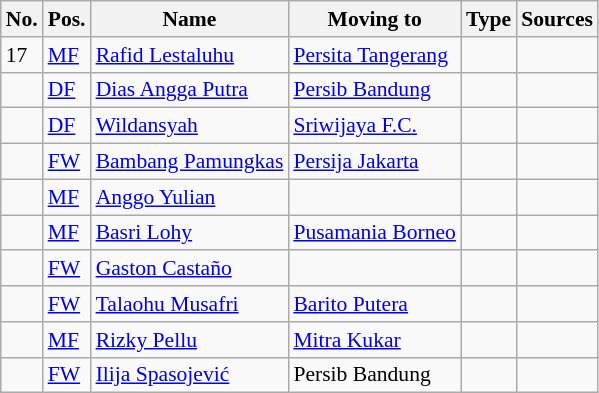<table class="wikitable" Style="font-size:90%">
<tr>
<th>No.</th>
<th>Pos.</th>
<th>Name</th>
<th>Moving to</th>
<th>Type</th>
<th>Sources</th>
</tr>
<tr>
<td>17</td>
<td><a href='#'>MF</a></td>
<td> <a href='#'>Rafid Lestaluhu</a></td>
<td><a href='#'>Persita Tangerang</a></td>
<td></td>
<td></td>
</tr>
<tr>
<td></td>
<td><a href='#'>DF</a></td>
<td> <a href='#'>Dias Angga Putra</a></td>
<td><a href='#'>Persib Bandung</a></td>
<td></td>
<td></td>
</tr>
<tr>
<td></td>
<td><a href='#'>DF</a></td>
<td> <a href='#'>Wildansyah</a></td>
<td><a href='#'>Sriwijaya F.C.</a></td>
<td></td>
<td></td>
</tr>
<tr>
<td></td>
<td><a href='#'>FW</a></td>
<td> <a href='#'>Bambang Pamungkas</a></td>
<td><a href='#'>Persija Jakarta</a></td>
<td></td>
<td></td>
</tr>
<tr>
<td></td>
<td><a href='#'>MF</a></td>
<td> <a href='#'>Anggo Yulian</a></td>
<td></td>
<td></td>
<td></td>
</tr>
<tr>
<td></td>
<td><a href='#'>MF</a></td>
<td> <a href='#'>Basri Lohy</a></td>
<td><a href='#'>Pusamania Borneo</a></td>
<td></td>
<td></td>
</tr>
<tr>
<td></td>
<td><a href='#'>FW</a></td>
<td> <a href='#'>Gaston Castaño</a></td>
<td></td>
<td></td>
<td></td>
</tr>
<tr>
<td></td>
<td><a href='#'>FW</a></td>
<td> <a href='#'>Talaohu Musafri</a></td>
<td><a href='#'>Barito Putera</a></td>
<td></td>
<td></td>
</tr>
<tr>
<td></td>
<td><a href='#'>MF</a></td>
<td> <a href='#'>Rizky Pellu</a></td>
<td><a href='#'>Mitra Kukar</a></td>
<td></td>
<td></td>
</tr>
<tr>
<td></td>
<td><a href='#'>FW</a></td>
<td> <a href='#'>Ilija Spasojević</a></td>
<td>Persib Bandung</td>
<td></td>
<td></td>
</tr>
</table>
